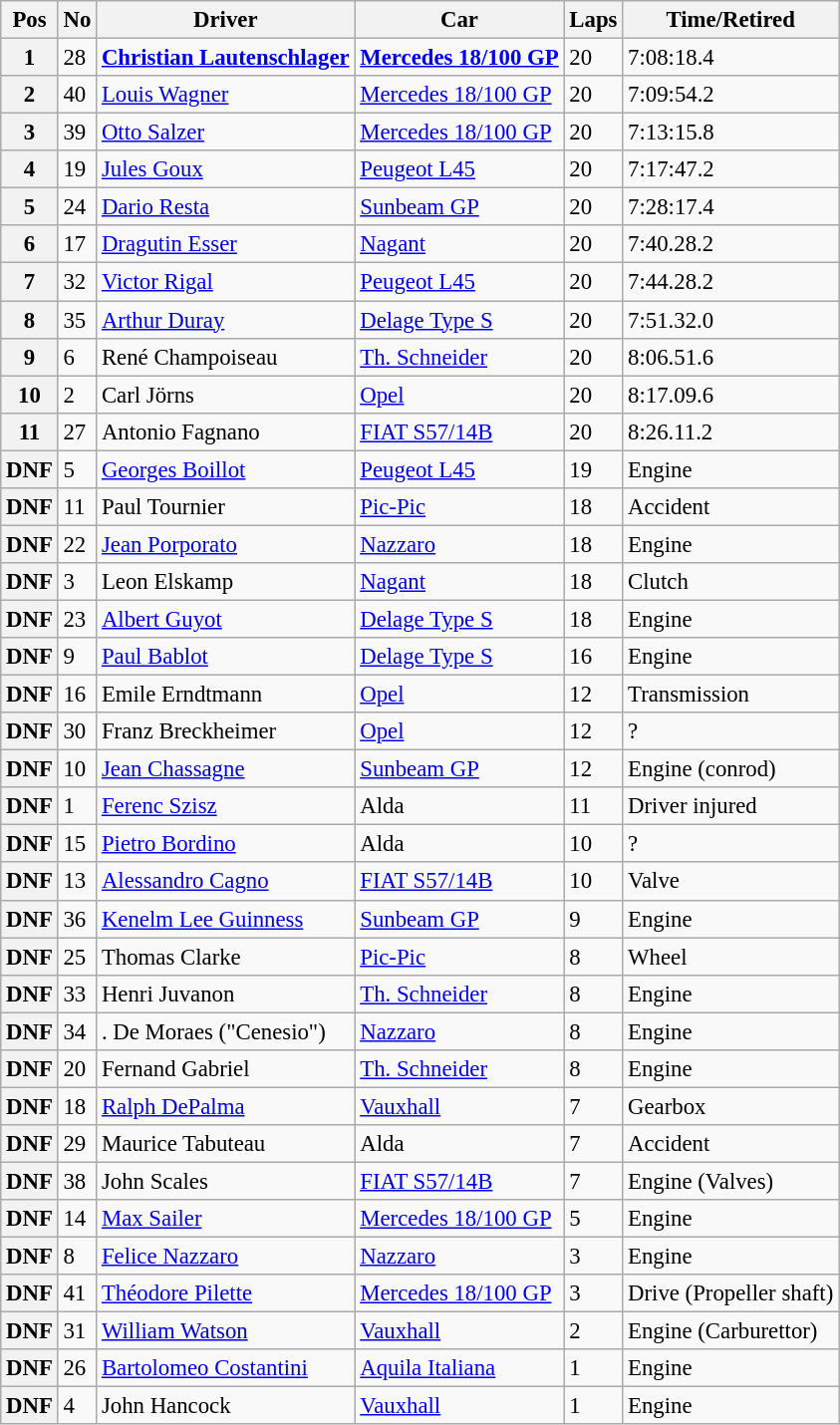<table class="wikitable" style="font-size: 95%;">
<tr>
<th>Pos</th>
<th>No</th>
<th>Driver</th>
<th>Car</th>
<th>Laps</th>
<th>Time/Retired</th>
</tr>
<tr>
<th>1</th>
<td>28</td>
<td> <strong><a href='#'>Christian Lautenschlager</a></strong></td>
<td><strong><a href='#'>Mercedes 18/100 GP</a></strong></td>
<td>20</td>
<td>7:08:18.4</td>
</tr>
<tr>
<th>2</th>
<td>40</td>
<td> <a href='#'>Louis Wagner</a></td>
<td><a href='#'>Mercedes 18/100 GP</a></td>
<td>20</td>
<td>7:09:54.2</td>
</tr>
<tr>
<th>3</th>
<td>39</td>
<td> <a href='#'>Otto Salzer</a></td>
<td><a href='#'>Mercedes 18/100 GP</a></td>
<td>20</td>
<td>7:13:15.8</td>
</tr>
<tr>
<th>4</th>
<td>19</td>
<td> <a href='#'>Jules Goux</a></td>
<td><a href='#'>Peugeot L45</a></td>
<td>20</td>
<td>7:17:47.2</td>
</tr>
<tr>
<th>5</th>
<td>24</td>
<td> <a href='#'>Dario Resta</a></td>
<td><a href='#'>Sunbeam GP</a></td>
<td>20</td>
<td>7:28:17.4</td>
</tr>
<tr>
<th>6</th>
<td>17</td>
<td> <a href='#'>Dragutin Esser</a></td>
<td><a href='#'>Nagant</a></td>
<td>20</td>
<td>7:40.28.2</td>
</tr>
<tr>
<th>7</th>
<td>32</td>
<td> <a href='#'>Victor Rigal</a></td>
<td><a href='#'>Peugeot L45</a></td>
<td>20</td>
<td>7:44.28.2</td>
</tr>
<tr>
<th>8</th>
<td>35</td>
<td> <a href='#'>Arthur Duray</a></td>
<td><a href='#'>Delage Type S</a></td>
<td>20</td>
<td>7:51.32.0</td>
</tr>
<tr>
<th>9</th>
<td>6</td>
<td> René Champoiseau</td>
<td><a href='#'>Th. Schneider</a></td>
<td>20</td>
<td>8:06.51.6</td>
</tr>
<tr>
<th>10</th>
<td>2</td>
<td> Carl Jörns</td>
<td><a href='#'>Opel</a></td>
<td>20</td>
<td>8:17.09.6</td>
</tr>
<tr>
<th>11</th>
<td>27</td>
<td> Antonio Fagnano</td>
<td><a href='#'>FIAT S57/14B</a></td>
<td>20</td>
<td>8:26.11.2</td>
</tr>
<tr>
<th>DNF</th>
<td>5</td>
<td> <a href='#'>Georges Boillot</a></td>
<td><a href='#'>Peugeot L45</a></td>
<td>19</td>
<td>Engine</td>
</tr>
<tr>
<th>DNF</th>
<td>11</td>
<td> Paul Tournier</td>
<td><a href='#'>Pic-Pic</a></td>
<td>18</td>
<td>Accident</td>
</tr>
<tr>
<th>DNF</th>
<td>22</td>
<td> <a href='#'>Jean Porporato</a></td>
<td><a href='#'>Nazzaro</a></td>
<td>18</td>
<td>Engine</td>
</tr>
<tr>
<th>DNF</th>
<td>3</td>
<td> Leon Elskamp</td>
<td><a href='#'>Nagant</a></td>
<td>18</td>
<td>Clutch</td>
</tr>
<tr>
<th>DNF</th>
<td>23</td>
<td> <a href='#'>Albert Guyot</a></td>
<td><a href='#'>Delage Type S</a></td>
<td>18</td>
<td>Engine</td>
</tr>
<tr>
<th>DNF</th>
<td>9</td>
<td> <a href='#'>Paul Bablot</a></td>
<td><a href='#'>Delage Type S</a></td>
<td>16</td>
<td>Engine</td>
</tr>
<tr>
<th>DNF</th>
<td>16</td>
<td> Emile Erndtmann</td>
<td><a href='#'>Opel</a></td>
<td>12</td>
<td>Transmission</td>
</tr>
<tr>
<th>DNF</th>
<td>30</td>
<td> Franz Breckheimer</td>
<td><a href='#'>Opel</a></td>
<td>12</td>
<td>?</td>
</tr>
<tr>
<th>DNF</th>
<td>10</td>
<td> <a href='#'>Jean Chassagne</a></td>
<td><a href='#'>Sunbeam GP</a></td>
<td>12</td>
<td>Engine (conrod)</td>
</tr>
<tr>
<th>DNF</th>
<td>1</td>
<td> <a href='#'>Ferenc Szisz</a></td>
<td>Alda</td>
<td>11</td>
<td>Driver injured</td>
</tr>
<tr>
<th>DNF</th>
<td>15</td>
<td> <a href='#'>Pietro Bordino</a></td>
<td>Alda</td>
<td>10</td>
<td>?</td>
</tr>
<tr>
<th>DNF</th>
<td>13</td>
<td> <a href='#'>Alessandro Cagno</a></td>
<td><a href='#'>FIAT S57/14B</a></td>
<td>10</td>
<td>Valve</td>
</tr>
<tr>
<th>DNF</th>
<td>36</td>
<td> <a href='#'>Kenelm Lee Guinness</a></td>
<td><a href='#'>Sunbeam GP</a></td>
<td>9</td>
<td>Engine</td>
</tr>
<tr>
<th>DNF</th>
<td>25</td>
<td> Thomas Clarke</td>
<td><a href='#'>Pic-Pic</a></td>
<td>8</td>
<td>Wheel</td>
</tr>
<tr>
<th>DNF</th>
<td>33</td>
<td> Henri Juvanon</td>
<td><a href='#'>Th. Schneider</a></td>
<td>8</td>
<td>Engine</td>
</tr>
<tr>
<th>DNF</th>
<td>34</td>
<td> . De Moraes ("Cenesio")</td>
<td><a href='#'>Nazzaro</a></td>
<td>8</td>
<td>Engine</td>
</tr>
<tr>
<th>DNF</th>
<td>20</td>
<td> Fernand Gabriel</td>
<td><a href='#'>Th. Schneider</a></td>
<td>8</td>
<td>Engine</td>
</tr>
<tr>
<th>DNF</th>
<td>18</td>
<td> <a href='#'>Ralph DePalma</a></td>
<td><a href='#'>Vauxhall</a></td>
<td>7</td>
<td>Gearbox</td>
</tr>
<tr>
<th>DNF</th>
<td>29</td>
<td> Maurice Tabuteau</td>
<td>Alda</td>
<td>7</td>
<td>Accident</td>
</tr>
<tr>
<th>DNF</th>
<td>38</td>
<td> John Scales</td>
<td><a href='#'>FIAT S57/14B</a></td>
<td>7</td>
<td>Engine (Valves)</td>
</tr>
<tr>
<th>DNF</th>
<td>14</td>
<td> <a href='#'>Max Sailer</a></td>
<td><a href='#'>Mercedes 18/100 GP</a></td>
<td>5</td>
<td>Engine</td>
</tr>
<tr>
<th>DNF</th>
<td>8</td>
<td> <a href='#'>Felice Nazzaro</a></td>
<td><a href='#'>Nazzaro</a></td>
<td>3</td>
<td>Engine</td>
</tr>
<tr>
<th>DNF</th>
<td>41</td>
<td> <a href='#'>Théodore Pilette</a></td>
<td><a href='#'>Mercedes 18/100 GP</a></td>
<td>3</td>
<td>Drive (Propeller shaft)</td>
</tr>
<tr>
<th>DNF</th>
<td>31</td>
<td> <a href='#'>William Watson</a></td>
<td><a href='#'>Vauxhall</a></td>
<td>2</td>
<td>Engine (Carburettor)</td>
</tr>
<tr>
<th>DNF</th>
<td>26</td>
<td> <a href='#'>Bartolomeo Costantini</a></td>
<td><a href='#'>Aquila Italiana</a></td>
<td>1</td>
<td>Engine</td>
</tr>
<tr>
<th>DNF</th>
<td>4</td>
<td> John Hancock</td>
<td><a href='#'>Vauxhall</a></td>
<td>1</td>
<td>Engine</td>
</tr>
</table>
